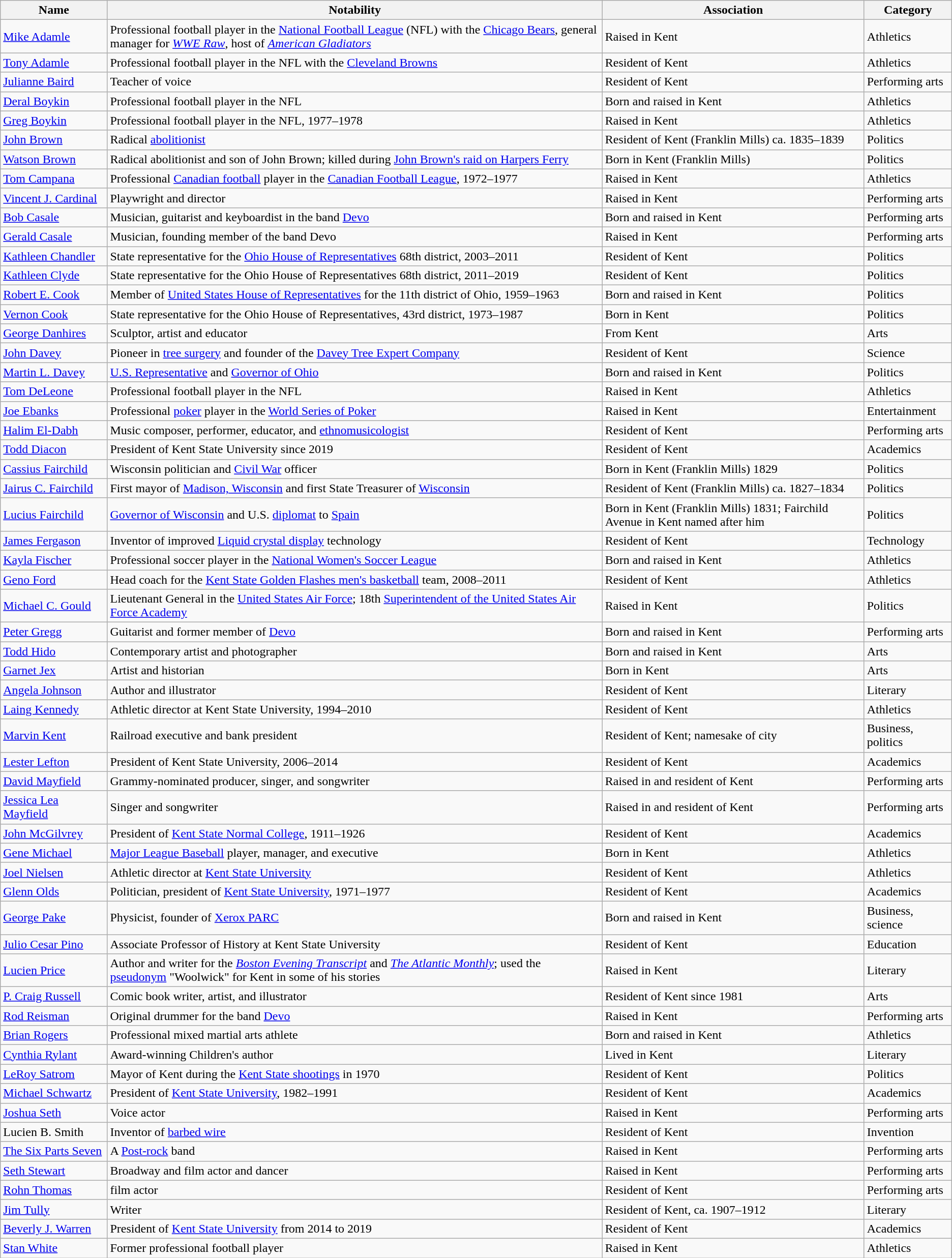<table class="wikitable sortable">
<tr>
<th>Name</th>
<th>Notability</th>
<th>Association</th>
<th>Category</th>
</tr>
<tr>
<td><a href='#'>Mike Adamle</a></td>
<td>Professional football player in the <a href='#'>National Football League</a> (NFL) with the <a href='#'>Chicago Bears</a>, general manager for <em><a href='#'>WWE Raw</a></em>, host of <em><a href='#'>American Gladiators</a></em></td>
<td>Raised in Kent</td>
<td>Athletics</td>
</tr>
<tr>
<td><a href='#'>Tony Adamle</a></td>
<td>Professional football player in the NFL with the <a href='#'>Cleveland Browns</a></td>
<td>Resident of Kent</td>
<td>Athletics</td>
</tr>
<tr>
<td><a href='#'>Julianne&nbsp;Baird</a></td>
<td>Teacher of voice</td>
<td>Resident of Kent</td>
<td>Performing arts</td>
</tr>
<tr>
<td><a href='#'>Deral Boykin</a></td>
<td>Professional football player in the NFL</td>
<td>Born and raised in Kent</td>
<td>Athletics</td>
</tr>
<tr>
<td><a href='#'>Greg Boykin</a></td>
<td>Professional football player in the NFL, 1977–1978</td>
<td>Raised in Kent</td>
<td>Athletics</td>
</tr>
<tr>
<td><a href='#'>John Brown</a></td>
<td>Radical <a href='#'>abolitionist</a></td>
<td>Resident of Kent (Franklin Mills) ca. 1835–1839</td>
<td>Politics</td>
</tr>
<tr>
<td><a href='#'>Watson Brown</a></td>
<td>Radical abolitionist and son of John Brown; killed during <a href='#'>John Brown's raid on Harpers Ferry</a></td>
<td>Born in Kent (Franklin Mills)</td>
<td>Politics</td>
</tr>
<tr>
<td><a href='#'>Tom Campana</a></td>
<td>Professional <a href='#'>Canadian football</a> player in the <a href='#'>Canadian Football League</a>, 1972–1977</td>
<td>Raised in Kent</td>
<td>Athletics</td>
</tr>
<tr>
<td><a href='#'>Vincent J. Cardinal</a></td>
<td>Playwright and director</td>
<td>Raised in Kent</td>
<td>Performing arts</td>
</tr>
<tr>
<td><a href='#'>Bob Casale</a></td>
<td>Musician, guitarist and keyboardist in the band <a href='#'>Devo</a></td>
<td>Born and raised in Kent</td>
<td>Performing arts</td>
</tr>
<tr>
<td><a href='#'>Gerald Casale</a></td>
<td>Musician, founding member of the band Devo</td>
<td>Raised in Kent</td>
<td>Performing arts</td>
</tr>
<tr>
<td><a href='#'>Kathleen Chandler</a></td>
<td>State representative for the <a href='#'>Ohio House of Representatives</a> 68th district, 2003–2011</td>
<td>Resident of Kent</td>
<td>Politics</td>
</tr>
<tr>
<td><a href='#'>Kathleen Clyde</a></td>
<td>State representative for the Ohio House of Representatives 68th district, 2011–2019</td>
<td>Resident of Kent</td>
<td>Politics</td>
</tr>
<tr>
<td><a href='#'>Robert E. Cook</a></td>
<td>Member of <a href='#'>United States House of Representatives</a> for the 11th district of Ohio, 1959–1963</td>
<td>Born and raised in Kent</td>
<td>Politics</td>
</tr>
<tr>
<td><a href='#'>Vernon Cook</a></td>
<td>State representative for the Ohio House of Representatives, 43rd district, 1973–1987</td>
<td>Born in Kent</td>
<td>Politics</td>
</tr>
<tr>
<td><a href='#'>George Danhires</a></td>
<td>Sculptor, artist and educator</td>
<td>From Kent</td>
<td>Arts</td>
</tr>
<tr>
<td><a href='#'>John Davey</a></td>
<td>Pioneer in <a href='#'>tree surgery</a> and founder of the <a href='#'>Davey Tree Expert Company</a></td>
<td>Resident of Kent</td>
<td>Science</td>
</tr>
<tr>
<td><a href='#'>Martin L. Davey</a></td>
<td><a href='#'>U.S. Representative</a> and <a href='#'>Governor of Ohio</a></td>
<td>Born and raised in Kent</td>
<td>Politics</td>
</tr>
<tr>
<td><a href='#'>Tom DeLeone</a></td>
<td>Professional football player in the NFL</td>
<td>Raised in Kent</td>
<td>Athletics</td>
</tr>
<tr>
<td><a href='#'>Joe Ebanks</a></td>
<td>Professional <a href='#'>poker</a> player in the <a href='#'>World Series of Poker</a></td>
<td>Raised in Kent</td>
<td>Entertainment</td>
</tr>
<tr>
<td><a href='#'>Halim El-Dabh</a></td>
<td>Music composer, performer, educator, and <a href='#'>ethnomusicologist</a></td>
<td>Resident of Kent</td>
<td>Performing arts</td>
</tr>
<tr>
<td><a href='#'>Todd Diacon</a></td>
<td>President of Kent State University since 2019</td>
<td>Resident of Kent</td>
<td>Academics</td>
</tr>
<tr>
<td><a href='#'>Cassius Fairchild</a></td>
<td>Wisconsin politician and <a href='#'>Civil War</a> officer</td>
<td>Born in Kent (Franklin Mills) 1829</td>
<td>Politics</td>
</tr>
<tr>
<td><a href='#'>Jairus C. Fairchild</a></td>
<td>First mayor of <a href='#'>Madison, Wisconsin</a> and first State Treasurer of <a href='#'>Wisconsin</a></td>
<td>Resident of Kent (Franklin Mills) ca. 1827–1834</td>
<td>Politics</td>
</tr>
<tr>
<td><a href='#'>Lucius Fairchild</a></td>
<td><a href='#'>Governor of Wisconsin</a> and U.S. <a href='#'>diplomat</a> to <a href='#'>Spain</a></td>
<td>Born in Kent (Franklin Mills) 1831; Fairchild Avenue in Kent named after him</td>
<td>Politics</td>
</tr>
<tr>
<td><a href='#'>James Fergason</a></td>
<td>Inventor of improved <a href='#'>Liquid crystal display</a> technology</td>
<td>Resident of Kent</td>
<td>Technology</td>
</tr>
<tr>
<td><a href='#'>Kayla Fischer</a></td>
<td>Professional soccer player in the <a href='#'>National Women's Soccer League</a></td>
<td>Born and raised in Kent</td>
<td>Athletics</td>
</tr>
<tr>
<td><a href='#'>Geno Ford</a></td>
<td>Head coach for the <a href='#'>Kent State Golden Flashes men's basketball</a> team, 2008–2011</td>
<td>Resident of Kent</td>
<td>Athletics</td>
</tr>
<tr>
<td><a href='#'>Michael C. Gould</a></td>
<td>Lieutenant General in the <a href='#'>United States Air Force</a>; 18th <a href='#'>Superintendent of the United States Air Force Academy</a></td>
<td>Raised in Kent</td>
<td>Politics</td>
</tr>
<tr>
<td><a href='#'>Peter Gregg</a></td>
<td>Guitarist and former member of <a href='#'>Devo</a></td>
<td>Born and raised in Kent</td>
<td>Performing arts</td>
</tr>
<tr>
<td><a href='#'>Todd Hido</a></td>
<td>Contemporary artist and photographer</td>
<td>Born and raised in Kent</td>
<td>Arts</td>
</tr>
<tr>
<td><a href='#'>Garnet Jex</a></td>
<td>Artist and historian</td>
<td>Born in Kent</td>
<td>Arts</td>
</tr>
<tr>
<td><a href='#'>Angela Johnson</a></td>
<td>Author and illustrator</td>
<td>Resident of Kent</td>
<td>Literary</td>
</tr>
<tr>
<td><a href='#'>Laing Kennedy</a></td>
<td>Athletic director at Kent State University, 1994–2010</td>
<td>Resident of Kent</td>
<td>Athletics</td>
</tr>
<tr>
<td><a href='#'>Marvin Kent</a></td>
<td>Railroad executive and bank president</td>
<td>Resident of Kent; namesake of city</td>
<td>Business, politics</td>
</tr>
<tr>
<td><a href='#'>Lester Lefton</a></td>
<td>President of Kent State University, 2006–2014</td>
<td>Resident of Kent</td>
<td>Academics</td>
</tr>
<tr>
<td><a href='#'>David Mayfield</a></td>
<td>Grammy-nominated producer, singer, and songwriter</td>
<td>Raised in and resident of Kent</td>
<td>Performing arts</td>
</tr>
<tr>
<td><a href='#'>Jessica Lea Mayfield</a></td>
<td>Singer and songwriter</td>
<td>Raised in and resident of Kent</td>
<td>Performing arts</td>
</tr>
<tr>
<td><a href='#'>John McGilvrey</a></td>
<td>President of <a href='#'>Kent State Normal College</a>, 1911–1926</td>
<td>Resident of Kent</td>
<td>Academics</td>
</tr>
<tr>
<td><a href='#'>Gene Michael</a></td>
<td><a href='#'>Major League Baseball</a> player, manager, and executive</td>
<td>Born in Kent</td>
<td>Athletics</td>
</tr>
<tr>
<td><a href='#'>Joel Nielsen</a></td>
<td>Athletic director at <a href='#'>Kent State University</a></td>
<td>Resident of Kent</td>
<td>Athletics</td>
</tr>
<tr>
<td><a href='#'>Glenn Olds</a></td>
<td>Politician, president of <a href='#'>Kent State University</a>, 1971–1977</td>
<td>Resident of Kent</td>
<td>Academics</td>
</tr>
<tr>
<td><a href='#'>George Pake</a></td>
<td>Physicist, founder of <a href='#'>Xerox PARC</a></td>
<td>Born and raised in Kent</td>
<td>Business, science</td>
</tr>
<tr>
<td><a href='#'>Julio Cesar Pino</a></td>
<td>Associate Professor of History at Kent State University</td>
<td>Resident of Kent</td>
<td>Education</td>
</tr>
<tr>
<td><a href='#'>Lucien Price</a></td>
<td>Author and writer for the <em><a href='#'>Boston Evening Transcript</a></em> and <em><a href='#'>The Atlantic Monthly</a></em>; used the <a href='#'>pseudonym</a> "Woolwick" for Kent in some of his stories</td>
<td>Raised in Kent</td>
<td>Literary</td>
</tr>
<tr>
<td><a href='#'>P. Craig Russell</a></td>
<td>Comic book writer, artist, and illustrator</td>
<td>Resident of Kent since 1981</td>
<td>Arts</td>
</tr>
<tr>
<td><a href='#'>Rod Reisman</a></td>
<td>Original drummer for the band <a href='#'>Devo</a></td>
<td>Raised in Kent</td>
<td>Performing arts</td>
</tr>
<tr>
<td><a href='#'>Brian Rogers</a></td>
<td>Professional mixed martial arts athlete</td>
<td>Born and raised in Kent</td>
<td>Athletics</td>
</tr>
<tr>
<td><a href='#'>Cynthia Rylant</a></td>
<td>Award-winning Children's author</td>
<td>Lived in Kent</td>
<td>Literary</td>
</tr>
<tr>
<td><a href='#'>LeRoy Satrom</a></td>
<td>Mayor of Kent during the <a href='#'>Kent State shootings</a> in 1970</td>
<td>Resident of Kent</td>
<td>Politics</td>
</tr>
<tr>
<td><a href='#'>Michael Schwartz</a></td>
<td>President of <a href='#'>Kent State University</a>, 1982–1991</td>
<td>Resident of Kent</td>
<td>Academics</td>
</tr>
<tr>
<td><a href='#'>Joshua Seth</a></td>
<td>Voice actor</td>
<td>Raised in Kent</td>
<td>Performing arts</td>
</tr>
<tr>
<td>Lucien B. Smith</td>
<td>Inventor of <a href='#'>barbed wire</a></td>
<td>Resident of Kent</td>
<td>Invention</td>
</tr>
<tr>
<td><a href='#'>The&nbsp;Six&nbsp;Parts&nbsp;Seven</a></td>
<td>A <a href='#'>Post-rock</a> band</td>
<td>Raised in Kent</td>
<td>Performing arts</td>
</tr>
<tr>
<td><a href='#'>Seth Stewart</a></td>
<td>Broadway and film actor and dancer</td>
<td>Raised in Kent</td>
<td>Performing arts</td>
</tr>
<tr>
<td><a href='#'>Rohn Thomas</a></td>
<td>film actor</td>
<td>Resident of Kent</td>
<td>Performing arts</td>
</tr>
<tr>
<td><a href='#'>Jim Tully</a></td>
<td>Writer</td>
<td>Resident of Kent, ca. 1907–1912</td>
<td>Literary</td>
</tr>
<tr>
<td><a href='#'>Beverly J. Warren</a></td>
<td>President of <a href='#'>Kent State University</a> from 2014 to 2019</td>
<td>Resident of Kent</td>
<td>Academics</td>
</tr>
<tr>
<td><a href='#'>Stan White</a></td>
<td>Former professional football player</td>
<td>Raised in Kent</td>
<td>Athletics</td>
</tr>
</table>
